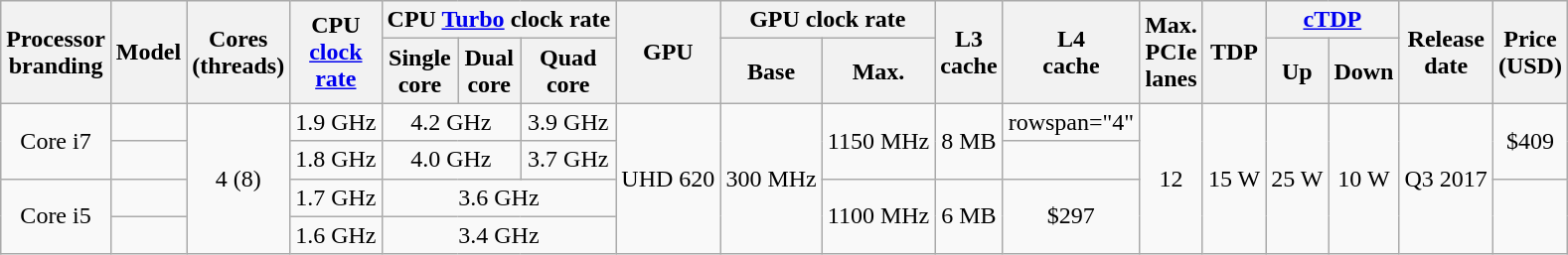<table class="wikitable sortable" style="text-align: center;">
<tr>
<th rowspan="2">Processor<br>branding</th>
<th rowspan="2">Model</th>
<th rowspan="2">Cores<br>(threads)</th>
<th rowspan="2">CPU<br><a href='#'>clock<br>rate</a></th>
<th colspan="3">CPU <a href='#'>Turbo</a> clock rate</th>
<th rowspan="2">GPU</th>
<th colspan="2">GPU clock rate</th>
<th rowspan="2">L3<br>cache</th>
<th rowspan="2">L4<br>cache</th>
<th rowspan="2">Max.<br>PCIe<br>lanes</th>
<th rowspan="2">TDP</th>
<th colspan="2"><a href='#'>cTDP</a></th>
<th rowspan="2">Release<br>date</th>
<th rowspan="2">Price<br>(USD)</th>
</tr>
<tr>
<th>Single<br>core</th>
<th>Dual<br>core</th>
<th>Quad<br>core</th>
<th>Base</th>
<th>Max.</th>
<th>Up</th>
<th>Down</th>
</tr>
<tr>
<td rowspan="2">Core i7</td>
<td></td>
<td rowspan="4">4 (8)</td>
<td>1.9 GHz</td>
<td colspan="2">4.2 GHz</td>
<td>3.9 GHz</td>
<td rowspan="4">UHD 620</td>
<td rowspan="4">300 MHz</td>
<td rowspan="2">1150 MHz</td>
<td rowspan="2">8 MB</td>
<td>rowspan="4" </td>
<td rowspan="4">12</td>
<td rowspan="4">15 W</td>
<td rowspan="4">25 W</td>
<td rowspan="4">10 W</td>
<td rowspan="4">Q3 2017</td>
<td rowspan="2">$409</td>
</tr>
<tr>
<td></td>
<td>1.8 GHz</td>
<td colspan="2">4.0 GHz</td>
<td>3.7 GHz</td>
</tr>
<tr>
<td rowspan="2">Core i5</td>
<td></td>
<td>1.7 GHz</td>
<td colspan="3">3.6 GHz</td>
<td rowspan="2">1100 MHz</td>
<td rowspan="2">6 MB</td>
<td rowspan="2">$297</td>
</tr>
<tr>
<td></td>
<td>1.6 GHz</td>
<td colspan="3">3.4 GHz</td>
</tr>
</table>
